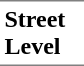<table border=0 cellspacing=0 cellpadding=3>
<tr>
<td style="border-bottom:solid 1px gray;border-top:solid 1px gray;" width=50 valign=top><strong>Street Level</strong></td>
</tr>
</table>
